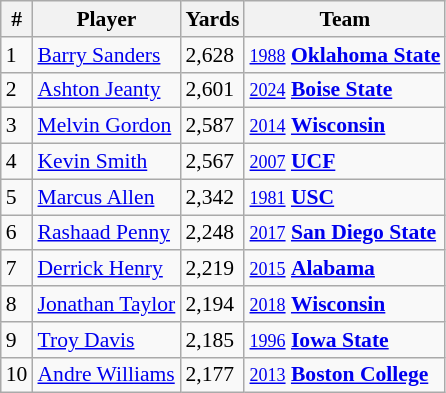<table class="wikitable" style="font-size:90%; white-space: nowrap;">
<tr>
<th>#</th>
<th>Player</th>
<th>Yards</th>
<th>Team</th>
</tr>
<tr>
<td>1</td>
<td><a href='#'>Barry Sanders</a></td>
<td><abbr>2,628</abbr></td>
<td><small><a href='#'>1988</a></small> <strong><a href='#'>Oklahoma State</a></strong></td>
</tr>
<tr>
<td>2</td>
<td><a href='#'>Ashton Jeanty</a></td>
<td>2,601</td>
<td><small><a href='#'>2024</a></small> <strong><a href='#'>Boise State</a></strong></td>
</tr>
<tr>
<td>3</td>
<td><a href='#'>Melvin Gordon</a></td>
<td>2,587</td>
<td><small><a href='#'>2014</a></small> <strong><a href='#'>Wisconsin</a></strong></td>
</tr>
<tr>
<td>4</td>
<td><a href='#'>Kevin Smith</a></td>
<td>2,567</td>
<td><small><a href='#'>2007</a></small> <strong><a href='#'>UCF</a></strong></td>
</tr>
<tr>
<td>5</td>
<td><a href='#'>Marcus Allen</a></td>
<td><abbr>2,342</abbr></td>
<td><small><a href='#'>1981</a></small> <strong><a href='#'>USC</a></strong></td>
</tr>
<tr>
<td>6</td>
<td><a href='#'>Rashaad Penny</a></td>
<td>2,248</td>
<td><small><a href='#'>2017</a></small> <strong><a href='#'>San Diego State</a></strong></td>
</tr>
<tr>
<td>7</td>
<td><a href='#'>Derrick Henry</a></td>
<td>2,219</td>
<td><small><a href='#'>2015</a></small> <strong><a href='#'>Alabama</a></strong></td>
</tr>
<tr>
<td>8</td>
<td><a href='#'>Jonathan Taylor</a></td>
<td>2,194</td>
<td><small><a href='#'>2018</a></small> <strong><a href='#'>Wisconsin</a></strong></td>
</tr>
<tr>
<td>9</td>
<td><a href='#'>Troy Davis</a></td>
<td>2,185</td>
<td><small><a href='#'>1996</a></small> <strong><a href='#'>Iowa State</a></strong></td>
</tr>
<tr>
<td>10</td>
<td><a href='#'>Andre Williams</a></td>
<td>2,177</td>
<td><small><a href='#'>2013</a></small> <strong><a href='#'>Boston College</a></strong></td>
</tr>
</table>
